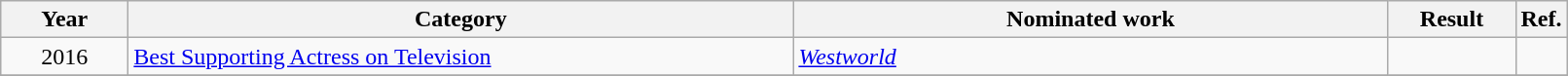<table class=wikitable>
<tr>
<th scope="col" style="width:5em;">Year</th>
<th scope="col" style="width:28em;">Category</th>
<th scope="col" style="width:25em;">Nominated work</th>
<th scope="col" style="width:5em;">Result</th>
<th>Ref.</th>
</tr>
<tr>
<td style="text-align:center;">2016</td>
<td><a href='#'>Best Supporting Actress on Television</a></td>
<td><em><a href='#'>Westworld</a></em></td>
<td></td>
<td></td>
</tr>
<tr>
</tr>
</table>
